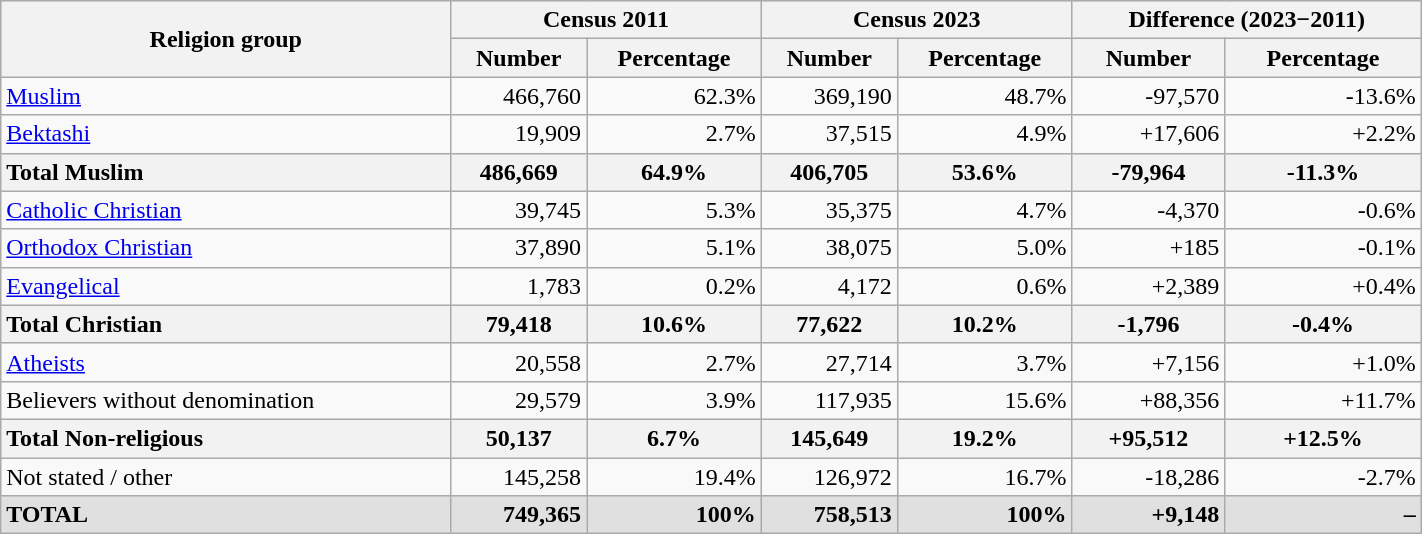<table class="wikitable" style="text-align:right;width: 75%">
<tr style="background:#e0e0e0;">
<th rowspan="2">Religion group</th>
<th colspan="2">Census 2011</th>
<th colspan="2">Census 2023</th>
<th colspan="2">Difference (2023−2011)</th>
</tr>
<tr style="background:#e0e0e0;">
<th>Number</th>
<th>Percentage</th>
<th>Number</th>
<th>Percentage</th>
<th>Number</th>
<th>Percentage</th>
</tr>
<tr>
<td style="text-align:left;"><a href='#'>Muslim</a></td>
<td>466,760</td>
<td>62.3%</td>
<td>369,190</td>
<td>48.7%</td>
<td>-97,570</td>
<td>-13.6%</td>
</tr>
<tr>
<td style="text-align:left;"><a href='#'>Bektashi</a></td>
<td>19,909</td>
<td>2.7%</td>
<td>37,515</td>
<td>4.9%</td>
<td>+17,606</td>
<td>+2.2%</td>
</tr>
<tr>
<th style="text-align:left;">Total Muslim</th>
<th>486,669</th>
<th>64.9%</th>
<th>406,705</th>
<th>53.6%</th>
<th>-79,964</th>
<th>-11.3%</th>
</tr>
<tr>
<td style="text-align:left;"><a href='#'>Catholic Christian</a></td>
<td>39,745</td>
<td>5.3%</td>
<td>35,375</td>
<td>4.7%</td>
<td>-4,370</td>
<td>-0.6%</td>
</tr>
<tr>
<td style="text-align:left;"><a href='#'>Orthodox Christian</a></td>
<td>37,890</td>
<td>5.1%</td>
<td>38,075</td>
<td>5.0%</td>
<td>+185</td>
<td>-0.1%</td>
</tr>
<tr>
<td style="text-align:left;"><a href='#'>Evangelical</a></td>
<td>1,783</td>
<td>0.2%</td>
<td>4,172</td>
<td>0.6%</td>
<td>+2,389</td>
<td>+0.4%</td>
</tr>
<tr>
<th style="text-align:left;">Total Christian</th>
<th>79,418</th>
<th>10.6%</th>
<th>77,622</th>
<th>10.2%</th>
<th>-1,796</th>
<th>-0.4%</th>
</tr>
<tr>
<td style="text-align:left;"><a href='#'>Atheists</a></td>
<td>20,558</td>
<td>2.7%</td>
<td>27,714</td>
<td>3.7%</td>
<td>+7,156</td>
<td>+1.0%</td>
</tr>
<tr>
<td style="text-align:left;">Believers without denomination</td>
<td>29,579</td>
<td>3.9%</td>
<td>117,935</td>
<td>15.6%</td>
<td>+88,356</td>
<td>+11.7%</td>
</tr>
<tr>
<th style="text-align:left;">Total Non-religious</th>
<th>50,137</th>
<th>6.7%</th>
<th>145,649</th>
<th>19.2%</th>
<th>+95,512</th>
<th>+12.5%</th>
</tr>
<tr>
<td style="text-align:left;">Not stated / other</td>
<td>145,258</td>
<td>19.4%</td>
<td>126,972</td>
<td>16.7%</td>
<td>-18,286</td>
<td>-2.7%</td>
</tr>
<tr style="background:#e0e0e0;">
<td style="text-align:left;"><strong>TOTAL</strong></td>
<td><strong>749,365</strong></td>
<td><strong>100%</strong></td>
<td><strong>758,513</strong></td>
<td><strong>100%</strong></td>
<td><strong>+9,148</strong></td>
<td><strong>–</strong></td>
</tr>
</table>
